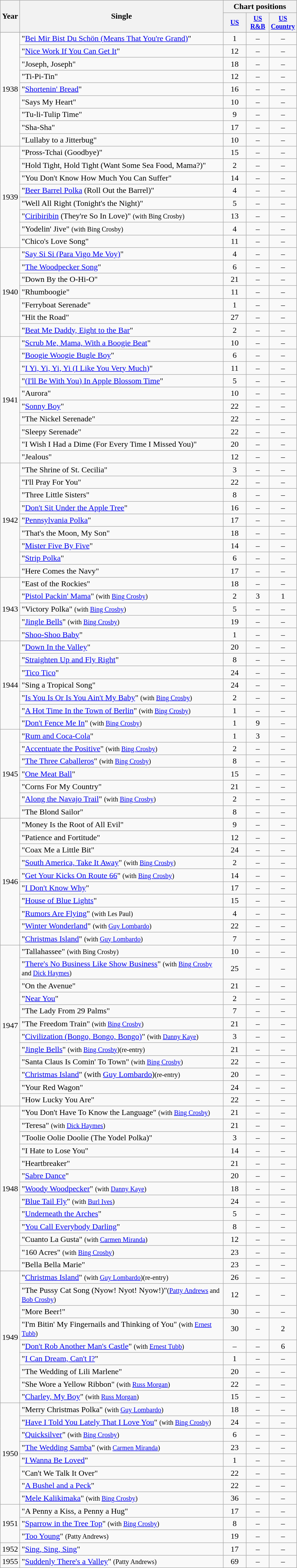<table class="wikitable" style="text-align:center;">
<tr>
<th rowspan="2">Year</th>
<th style="width:400px;" rowspan="2">Single</th>
<th colspan="3">Chart positions</th>
</tr>
<tr style="font-size:smaller;">
<th style="width:40px;"><a href='#'>US</a></th>
<th style="width:40px;"><a href='#'>US<br>R&B</a></th>
<th style="width:40px;"><a href='#'>US Country</a></th>
</tr>
<tr>
</tr>
<tr>
<td rowspan="9">1938</td>
<td style="text-align:left;">"<a href='#'>Bei Mir Bist Du Schön (Means That You're Grand)</a>"</td>
<td>1</td>
<td>–</td>
<td>–</td>
</tr>
<tr>
<td style="text-align:left;">"<a href='#'>Nice Work If You Can Get It</a>"</td>
<td>12</td>
<td>–</td>
<td>–</td>
</tr>
<tr>
<td style="text-align:left;">"Joseph, Joseph"</td>
<td>18</td>
<td>–</td>
<td>–</td>
</tr>
<tr>
<td style="text-align:left;">"Ti-Pi-Tin"</td>
<td>12</td>
<td>–</td>
<td>–</td>
</tr>
<tr>
<td style="text-align:left;">"<a href='#'>Shortenin' Bread</a>"</td>
<td>16</td>
<td>–</td>
<td>–</td>
</tr>
<tr>
<td style="text-align:left;">"Says My Heart"</td>
<td>10</td>
<td>–</td>
<td>–</td>
</tr>
<tr>
<td style="text-align:left;">"Tu-li-Tulip Time"</td>
<td>9</td>
<td>–</td>
<td>–</td>
</tr>
<tr>
<td style="text-align:left;">"Sha-Sha"</td>
<td>17</td>
<td>–</td>
<td>–</td>
</tr>
<tr>
<td style="text-align:left;">"Lullaby to a Jitterbug"</td>
<td>10</td>
<td>–</td>
<td>–</td>
</tr>
<tr>
<td rowspan="8">1939</td>
<td style="text-align:left;">"Pross-Tchai (Goodbye)"</td>
<td>15</td>
<td>–</td>
<td>–</td>
</tr>
<tr>
<td style="text-align:left;">"Hold Tight, Hold Tight (Want Some Sea Food, Mama?)"</td>
<td>2</td>
<td>–</td>
<td>–</td>
</tr>
<tr>
<td style="text-align:left;">"You Don't Know How Much You Can Suffer"</td>
<td>14</td>
<td>–</td>
<td>–</td>
</tr>
<tr>
<td style="text-align:left;">"<a href='#'>Beer Barrel Polka</a> (Roll Out the Barrel)"</td>
<td>4</td>
<td>–</td>
<td>–</td>
</tr>
<tr>
<td style="text-align:left;">"Well All Right (Tonight's the Night)"</td>
<td>5</td>
<td>–</td>
<td>–</td>
</tr>
<tr>
<td style="text-align:left;">"<a href='#'>Ciribiribin</a> (They're So In Love)" <small>(with Bing Crosby)</small></td>
<td>13</td>
<td>–</td>
<td>–</td>
</tr>
<tr>
<td style="text-align:left;">"Yodelin' Jive" <small>(with Bing Crosby)</small></td>
<td>4</td>
<td>–</td>
<td>–</td>
</tr>
<tr>
<td style="text-align:left;">"Chico's Love Song"</td>
<td>11</td>
<td>–</td>
<td>–</td>
</tr>
<tr>
<td rowspan="7">1940</td>
<td style="text-align:left;">"<a href='#'>Say Si Si (Para Vigo Me Voy)</a>"</td>
<td>4</td>
<td>–</td>
<td>–</td>
</tr>
<tr>
<td style="text-align:left;">"<a href='#'>The Woodpecker Song</a>"</td>
<td>6</td>
<td>–</td>
<td>–</td>
</tr>
<tr>
<td style="text-align:left;">"Down By the O-Hi-O"</td>
<td>21</td>
<td>–</td>
<td>–</td>
</tr>
<tr>
<td style="text-align:left;">"Rhumboogie"</td>
<td>11</td>
<td>–</td>
<td>–</td>
</tr>
<tr>
<td style="text-align:left;">"Ferryboat Serenade"</td>
<td>1</td>
<td>–</td>
<td>–</td>
</tr>
<tr>
<td style="text-align:left;">"Hit the Road"</td>
<td>27</td>
<td>–</td>
<td>–</td>
</tr>
<tr>
<td style="text-align:left;">"<a href='#'>Beat Me Daddy, Eight to the Bar</a>"</td>
<td>2</td>
<td>–</td>
<td>–</td>
</tr>
<tr>
<td rowspan="10">1941</td>
<td style="text-align:left;">"<a href='#'>Scrub Me, Mama, With a Boogie Beat</a>"</td>
<td>10</td>
<td>–</td>
<td>–</td>
</tr>
<tr>
<td style="text-align:left;">"<a href='#'>Boogie Woogie Bugle Boy</a>"</td>
<td>6</td>
<td>–</td>
<td>–</td>
</tr>
<tr>
<td style="text-align:left;">"<a href='#'>I Yi, Yi, Yi, Yi (I Like You Very Much)</a>"</td>
<td>11</td>
<td>–</td>
<td>–</td>
</tr>
<tr>
<td style="text-align:left;">"<a href='#'>(I'll Be With You) In Apple Blossom Time</a>"</td>
<td>5</td>
<td>–</td>
<td>–</td>
</tr>
<tr>
<td style="text-align:left;">"Aurora"</td>
<td>10</td>
<td>–</td>
<td>–</td>
</tr>
<tr>
<td style="text-align:left;">"<a href='#'>Sonny Boy</a>"</td>
<td>22</td>
<td>–</td>
<td>–</td>
</tr>
<tr>
<td style="text-align:left;">"The Nickel Serenade"</td>
<td>22</td>
<td>–</td>
<td>–</td>
</tr>
<tr>
<td style="text-align:left;">"Sleepy Serenade"</td>
<td>22</td>
<td>–</td>
<td>–</td>
</tr>
<tr>
<td style="text-align:left;">"I Wish I Had a Dime (For Every Time I Missed You)"</td>
<td>20</td>
<td>–</td>
<td>–</td>
</tr>
<tr>
<td style="text-align:left;">"Jealous"</td>
<td>12</td>
<td>–</td>
<td>–</td>
</tr>
<tr>
<td rowspan="9">1942</td>
<td style="text-align:left;">"The Shrine of St. Cecilia"</td>
<td>3</td>
<td>–</td>
<td>–</td>
</tr>
<tr>
<td style="text-align:left;">"I'll Pray For You"</td>
<td>22</td>
<td>–</td>
<td>–</td>
</tr>
<tr>
<td style="text-align:left;">"Three Little Sisters"</td>
<td>8</td>
<td>–</td>
<td>–</td>
</tr>
<tr>
<td style="text-align:left;">"<a href='#'>Don't Sit Under the Apple Tree</a>"</td>
<td>16</td>
<td>–</td>
<td>–</td>
</tr>
<tr>
<td style="text-align:left;">"<a href='#'>Pennsylvania Polka</a>"</td>
<td>17</td>
<td>–</td>
<td>–</td>
</tr>
<tr>
<td style="text-align:left;">"That's the Moon, My Son"</td>
<td>18</td>
<td>–</td>
<td>–</td>
</tr>
<tr>
<td style="text-align:left;">"<a href='#'>Mister Five By Five</a>"</td>
<td>14</td>
<td>–</td>
<td>–</td>
</tr>
<tr>
<td style="text-align:left;">"<a href='#'>Strip Polka</a>"</td>
<td>6</td>
<td>–</td>
<td>–</td>
</tr>
<tr>
<td style="text-align:left;">"Here Comes the Navy"</td>
<td>17</td>
<td>–</td>
<td>–</td>
</tr>
<tr>
<td rowspan="5">1943</td>
<td style="text-align:left;">"East of the Rockies"</td>
<td>18</td>
<td>–</td>
<td>–</td>
</tr>
<tr>
<td style="text-align:left;">"<a href='#'>Pistol Packin' Mama</a>" <small>(with <a href='#'>Bing Crosby</a>)</small></td>
<td>2</td>
<td>3</td>
<td>1</td>
</tr>
<tr>
<td style="text-align:left;">"Victory Polka" <small>(with <a href='#'>Bing Crosby</a>)</small></td>
<td>5</td>
<td>–</td>
<td>–</td>
</tr>
<tr>
<td style="text-align:left;">"<a href='#'>Jingle Bells</a>" <small>(with <a href='#'>Bing Crosby</a>)</small></td>
<td>19</td>
<td>–</td>
<td>–</td>
</tr>
<tr>
<td style="text-align:left;">"<a href='#'>Shoo-Shoo Baby</a>"</td>
<td>1</td>
<td>–</td>
<td>–</td>
</tr>
<tr>
<td rowspan="7">1944</td>
<td style="text-align:left;">"<a href='#'>Down In the Valley</a>"</td>
<td>20</td>
<td>–</td>
<td>–</td>
</tr>
<tr>
<td style="text-align:left;">"<a href='#'>Straighten Up and Fly Right</a>"</td>
<td>8</td>
<td>–</td>
<td>–</td>
</tr>
<tr>
<td style="text-align:left;">"<a href='#'>Tico Tico</a>"</td>
<td>24</td>
<td>–</td>
<td>–</td>
</tr>
<tr>
<td style="text-align:left;">"Sing a Tropical Song"</td>
<td>24</td>
<td>–</td>
<td>–</td>
</tr>
<tr>
<td style="text-align:left;">"<a href='#'>Is You Is Or Is You Ain't My Baby</a>" <small>(with <a href='#'>Bing Crosby</a>)</small></td>
<td>2</td>
<td>–</td>
<td>–</td>
</tr>
<tr>
<td style="text-align:left;">"<a href='#'>A Hot Time In the Town of Berlin</a>" <small>(with <a href='#'>Bing Crosby</a>)</small></td>
<td>1</td>
<td>–</td>
<td>–</td>
</tr>
<tr>
<td style="text-align:left;">"<a href='#'>Don't Fence Me In</a>" <small>(with <a href='#'>Bing Crosby</a>)</small></td>
<td>1</td>
<td>9</td>
<td>–</td>
</tr>
<tr>
<td rowspan="7">1945</td>
<td style="text-align:left;">"<a href='#'>Rum and Coca-Cola</a>"</td>
<td>1</td>
<td>3</td>
<td>–</td>
</tr>
<tr>
<td style="text-align:left;">"<a href='#'>Accentuate the Positive</a>" <small>(with <a href='#'>Bing Crosby</a>)</small></td>
<td>2</td>
<td>–</td>
<td>–</td>
</tr>
<tr>
<td style="text-align:left;">"<a href='#'>The Three Caballeros</a>" <small>(with <a href='#'>Bing Crosby</a>)</small></td>
<td>8</td>
<td>–</td>
<td>–</td>
</tr>
<tr>
<td style="text-align:left;">"<a href='#'>One Meat Ball</a>"</td>
<td>15</td>
<td>–</td>
<td>–</td>
</tr>
<tr>
<td style="text-align:left;">"Corns For My Country"</td>
<td>21</td>
<td>–</td>
<td>–</td>
</tr>
<tr>
<td style="text-align:left;">"<a href='#'>Along the Navajo Trail</a>" <small>(with <a href='#'>Bing Crosby</a>)</small></td>
<td>2</td>
<td>–</td>
<td>–</td>
</tr>
<tr>
<td style="text-align:left;">"The Blond Sailor"</td>
<td>8</td>
<td>–</td>
<td>–</td>
</tr>
<tr>
<td rowspan="10">1946</td>
<td style="text-align:left;">"Money Is the Root of All Evil"</td>
<td>9</td>
<td>–</td>
<td>–</td>
</tr>
<tr>
<td style="text-align:left;">"Patience and Fortitude"</td>
<td>12</td>
<td>–</td>
<td>–</td>
</tr>
<tr>
<td style="text-align:left;">"Coax Me a Little Bit"</td>
<td>24</td>
<td>–</td>
<td>–</td>
</tr>
<tr>
<td style="text-align:left;">"<a href='#'>South America, Take It Away</a>" <small>(with <a href='#'>Bing Crosby</a>)</small></td>
<td>2</td>
<td>–</td>
<td>–</td>
</tr>
<tr>
<td style="text-align:left;">"<a href='#'>Get Your Kicks On Route 66</a>" <small>(with <a href='#'>Bing Crosby</a>)</small></td>
<td>14</td>
<td>–</td>
<td>–</td>
</tr>
<tr>
<td style="text-align:left;">"<a href='#'>I Don't Know Why</a>"</td>
<td>17</td>
<td>–</td>
<td>–</td>
</tr>
<tr>
<td style="text-align:left;">"<a href='#'>House of Blue Lights</a>"</td>
<td>15</td>
<td>–</td>
<td>–</td>
</tr>
<tr>
<td style="text-align:left;">"<a href='#'>Rumors Are Flying</a>" <small>(with Les Paul)</small></td>
<td>4</td>
<td>–</td>
<td>–</td>
</tr>
<tr>
<td style="text-align:left;">"<a href='#'>Winter Wonderland</a>" <small>(with <a href='#'>Guy Lombardo</a>)</small></td>
<td>22</td>
<td>–</td>
<td>–</td>
</tr>
<tr>
<td style="text-align:left;">"<a href='#'>Christmas Island</a>" <small>(with <a href='#'>Guy Lombardo</a>)</small></td>
<td>7</td>
<td>–</td>
<td>–</td>
</tr>
<tr>
<td rowspan="12">1947</td>
<td style="text-align:left;">"Tallahassee" <small>(with Bing Crosby)</small></td>
<td>10</td>
<td>–</td>
<td>–</td>
</tr>
<tr>
<td style="text-align:left;">"<a href='#'>There's No Business Like Show Business</a>" <small>(with <a href='#'>Bing Crosby</a> and <a href='#'>Dick Haymes</a>)</small></td>
<td>25</td>
<td>–</td>
<td>–</td>
</tr>
<tr>
<td style="text-align:left;">"On the Avenue"</td>
<td>21</td>
<td>–</td>
<td>–</td>
</tr>
<tr>
<td style="text-align:left;">"<a href='#'>Near You</a>"</td>
<td>2</td>
<td>–</td>
<td>–</td>
</tr>
<tr>
<td style="text-align:left;">"The Lady From 29 Palms"</td>
<td>7</td>
<td>–</td>
<td>–</td>
</tr>
<tr>
<td style="text-align:left;">"The Freedom Train" <small>(with <a href='#'>Bing Crosby</a>)</small></td>
<td>21</td>
<td>–</td>
<td>–</td>
</tr>
<tr>
<td style="text-align:left;">"<a href='#'>Civilization (Bongo, Bongo, Bongo)</a>" <small>(with <a href='#'>Danny Kaye</a>)</small></td>
<td>3</td>
<td>–</td>
<td>–</td>
</tr>
<tr>
<td style="text-align:left;">"<a href='#'>Jingle Bells</a>" <small>(with <a href='#'>Bing Crosby</a>)</small><small>(re-entry)</small></td>
<td>21</td>
<td>–</td>
<td>–</td>
</tr>
<tr>
<td style="text-align:left;">"Santa Claus Is Comin' To Town" <small>(with <a href='#'>Bing Crosby</a>)</small></td>
<td>22</td>
<td>–</td>
<td>–</td>
</tr>
<tr>
<td style="text-align:left;">"<a href='#'>Christmas Island</a>" (with <a href='#'>Guy Lombardo</a>)<small>(re-entry)</small></td>
<td>20</td>
<td>–</td>
<td>–</td>
</tr>
<tr>
<td style="text-align:left;">"Your Red Wagon"</td>
<td>24</td>
<td>–</td>
<td>–</td>
</tr>
<tr>
<td style="text-align:left;">"How Lucky You Are"</td>
<td>22</td>
<td>–</td>
<td>–</td>
</tr>
<tr>
<td rowspan="13">1948</td>
<td style="text-align:left;">"You Don't Have To Know the Language" <small>(with <a href='#'>Bing Crosby</a>)</small></td>
<td>21</td>
<td>–</td>
<td>–</td>
</tr>
<tr>
<td style="text-align:left;">"Teresa" <small>(with <a href='#'>Dick Haymes</a>)</small></td>
<td>21</td>
<td>–</td>
<td>–</td>
</tr>
<tr>
<td style="text-align:left;">"Toolie Oolie Doolie (The Yodel Polka)"</td>
<td>3</td>
<td>–</td>
<td>–</td>
</tr>
<tr>
<td style="text-align:left;">"I Hate to Lose You"</td>
<td>14</td>
<td>–</td>
<td>–</td>
</tr>
<tr>
<td style="text-align:left;">"Heartbreaker"</td>
<td>21</td>
<td>–</td>
<td>–</td>
</tr>
<tr>
<td style="text-align:left;">"<a href='#'>Sabre Dance</a>"</td>
<td>20</td>
<td>–</td>
<td>–</td>
</tr>
<tr>
<td style="text-align:left;">"<a href='#'>Woody Woodpecker</a>" <small>(with <a href='#'>Danny Kaye</a>)</small></td>
<td>18</td>
<td>–</td>
<td>–</td>
</tr>
<tr>
<td style="text-align:left;">"<a href='#'>Blue Tail Fly</a>" <small>(with <a href='#'>Burl Ives</a>)</small></td>
<td>24</td>
<td>–</td>
<td>–</td>
</tr>
<tr>
<td style="text-align:left;">"<a href='#'>Underneath the Arches</a>"</td>
<td>5</td>
<td>–</td>
<td>–</td>
</tr>
<tr>
<td style="text-align:left;">"<a href='#'>You Call Everybody Darling</a>"</td>
<td>8</td>
<td>–</td>
<td>–</td>
</tr>
<tr>
<td style="text-align:left;">"Cuanto La Gusta" <small>(with <a href='#'>Carmen Miranda</a>)</small></td>
<td>12</td>
<td>–</td>
<td>–</td>
</tr>
<tr>
<td style="text-align:left;">"160 Acres" <small>(with <a href='#'>Bing Crosby</a>)</small></td>
<td>23</td>
<td>–</td>
<td>–</td>
</tr>
<tr>
<td style="text-align:left;">"Bella Bella Marie"</td>
<td>23</td>
<td>–</td>
<td>–</td>
</tr>
<tr>
<td rowspan="9">1949</td>
<td style="text-align:left;">"<a href='#'>Christmas Island</a>" <small>(with <a href='#'>Guy Lombardo</a>)</small><small>(re-entry)</small></td>
<td>26</td>
<td>–</td>
<td>–</td>
</tr>
<tr>
<td style="text-align:left;">"The Pussy Cat Song (Nyow! Nyot! Nyow!)"<small>(<a href='#'>Patty Andrews</a> and <a href='#'>Bob Crosby</a>)</small></td>
<td>12</td>
<td>–</td>
<td>–</td>
</tr>
<tr>
<td style="text-align:left;">"More Beer!"</td>
<td>30</td>
<td>–</td>
<td>–</td>
</tr>
<tr>
<td style="text-align:left;">"I'm Bitin' My Fingernails and Thinking of You" <small>(with <a href='#'>Ernest Tubb</a>)</small></td>
<td>30</td>
<td>–</td>
<td>2</td>
</tr>
<tr>
<td style="text-align:left;">"<a href='#'>Don't Rob Another Man's Castle</a>" <small>(with <a href='#'>Ernest Tubb</a>)</small></td>
<td>–</td>
<td>–</td>
<td>6</td>
</tr>
<tr>
<td style="text-align:left;">"<a href='#'>I Can Dream, Can't I?</a>"</td>
<td>1</td>
<td>–</td>
<td>–</td>
</tr>
<tr>
<td style="text-align:left;">"The Wedding of Lili Marlene"</td>
<td>20</td>
<td>–</td>
<td>–</td>
</tr>
<tr>
<td style="text-align:left;">"She Wore a Yellow Ribbon" <small>(with <a href='#'>Russ Morgan</a>)</small></td>
<td>22</td>
<td>–</td>
<td>–</td>
</tr>
<tr>
<td style="text-align:left;">"<a href='#'>Charley, My Boy</a>" <small>(with <a href='#'>Russ Morgan</a>)</small></td>
<td>15</td>
<td>–</td>
<td>–</td>
</tr>
<tr>
<td rowspan="8">1950</td>
<td style="text-align:left;">"Merry Christmas Polka" <small>(with <a href='#'>Guy Lombardo</a>)</small></td>
<td>18</td>
<td>–</td>
<td>–</td>
</tr>
<tr>
<td style="text-align:left;">"<a href='#'>Have I Told You Lately That I Love You</a>" <small>(with <a href='#'>Bing Crosby</a>)</small></td>
<td>24</td>
<td>–</td>
<td>–</td>
</tr>
<tr>
<td style="text-align:left;">"<a href='#'>Quicksilver</a>" <small>(with <a href='#'>Bing Crosby</a>)</small></td>
<td>6</td>
<td>–</td>
<td>–</td>
</tr>
<tr>
<td style="text-align:left;">"<a href='#'>The Wedding Samba</a>" <small>(with <a href='#'>Carmen Miranda</a>)</small></td>
<td>23</td>
<td>–</td>
<td>–</td>
</tr>
<tr>
<td style="text-align:left;">"<a href='#'>I Wanna Be Loved</a>"</td>
<td>1</td>
<td>–</td>
<td>–</td>
</tr>
<tr>
<td style="text-align:left;">"Can't We Talk It Over"</td>
<td>22</td>
<td>–</td>
<td>–</td>
</tr>
<tr>
<td style="text-align:left;">"<a href='#'>A Bushel and a Peck</a>"</td>
<td>22</td>
<td>–</td>
<td>–</td>
</tr>
<tr>
<td style="text-align:left;">"<a href='#'>Mele Kalikimaka</a>" <small>(with <a href='#'>Bing Crosby</a>)</small></td>
<td>36</td>
<td>–</td>
<td>–</td>
</tr>
<tr>
<td rowspan="3">1951</td>
<td style="text-align:left;">"A Penny a Kiss, a Penny a Hug"</td>
<td>17</td>
<td>–</td>
<td>–</td>
</tr>
<tr>
<td style="text-align:left;">"<a href='#'>Sparrow in the Tree Top</a>" <small>(with <a href='#'>Bing Crosby</a>)</small></td>
<td>8</td>
<td>–</td>
<td>–</td>
</tr>
<tr>
<td style="text-align:left;">"<a href='#'>Too Young</a>" <small>(Patty Andrews)</small></td>
<td>19</td>
<td>–</td>
<td>–</td>
</tr>
<tr>
<td>1952</td>
<td style="text-align:left;">"<a href='#'>Sing, Sing, Sing</a>"</td>
<td>17</td>
<td>–</td>
<td>–</td>
</tr>
<tr>
<td>1955</td>
<td style="text-align:left;">"<a href='#'>Suddenly There's a Valley</a>" <small>(Patty Andrews)</small></td>
<td>69</td>
<td>–</td>
<td>–</td>
</tr>
</table>
